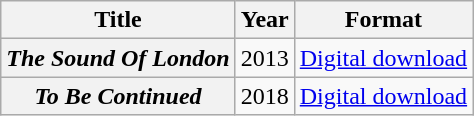<table class="wikitable plainrowheaders" style="text-align:center;">
<tr>
<th scope="col">Title</th>
<th scope="col">Year</th>
<th scope="col">Format</th>
</tr>
<tr>
<th scope="row"><em>The Sound Of London</em></th>
<td>2013</td>
<td rowspan="1"><a href='#'>Digital download</a></td>
</tr>
<tr>
<th scope="row"><em>To Be Continued</em></th>
<td>2018</td>
<td rowspan="1"><a href='#'>Digital download</a></td>
</tr>
</table>
